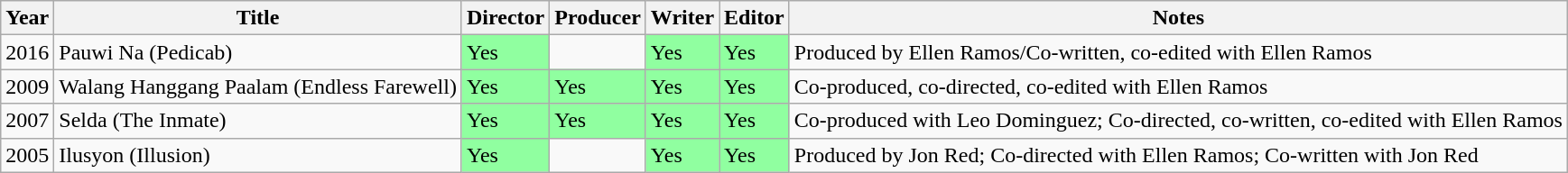<table class="wikitable sortable">
<tr>
<th>Year</th>
<th>Title</th>
<th>Director</th>
<th>Producer</th>
<th>Writer</th>
<th>Editor</th>
<th>Notes</th>
</tr>
<tr valign="top">
<td>2016</td>
<td>Pauwi Na (Pedicab)</td>
<td style="background:#90FFA0">Yes</td>
<td></td>
<td style="background:#90FFA0">Yes</td>
<td style="background:#90FFA0">Yes</td>
<td>Produced by Ellen Ramos/Co-written, co-edited with Ellen Ramos</td>
</tr>
<tr>
<td>2009</td>
<td>Walang Hanggang Paalam (Endless Farewell)</td>
<td style="background:#90FFA0">Yes</td>
<td style="background:#90FFA0">Yes</td>
<td style="background:#90FFA0">Yes</td>
<td style="background:#90FFA0">Yes</td>
<td>Co-produced, co-directed, co-edited with Ellen Ramos</td>
</tr>
<tr>
<td>2007</td>
<td>Selda (The Inmate)</td>
<td style="background:#90FFA0">Yes</td>
<td style="background:#90FFA0">Yes</td>
<td style="background:#90FFA0">Yes</td>
<td style="background:#90FFA0">Yes</td>
<td>Co-produced with Leo Dominguez; Co-directed, co-written, co-edited with Ellen Ramos</td>
</tr>
<tr>
<td>2005</td>
<td>Ilusyon (Illusion)</td>
<td style="background:#90FFA0">Yes</td>
<td></td>
<td style="background:#90FFA0">Yes</td>
<td style="background:#90FFA0">Yes</td>
<td>Produced by Jon Red; Co-directed with Ellen Ramos; Co-written with Jon Red</td>
</tr>
</table>
